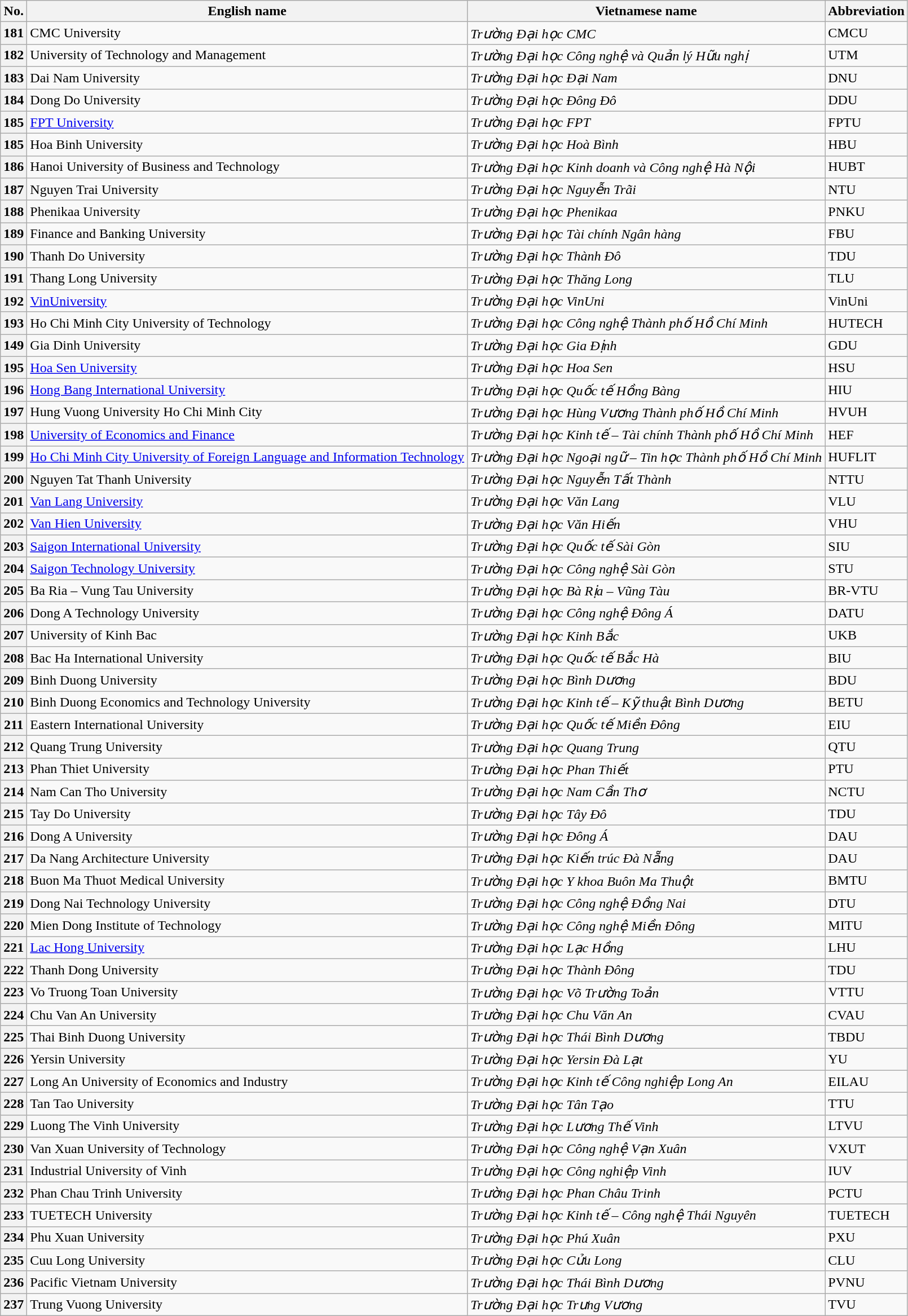<table class="wikitable">
<tr>
<th>No.</th>
<th>English name</th>
<th>Vietnamese name</th>
<th>Abbreviation</th>
</tr>
<tr>
<th align="center">181</th>
<td>CMC University</td>
<td><em>Trường Đại học CMC</em></td>
<td>CMCU</td>
</tr>
<tr>
<th align="center">182</th>
<td>University of Technology and Management</td>
<td><em>Trường Đại học Công nghệ và Quản lý Hữu nghị</em></td>
<td>UTM</td>
</tr>
<tr>
<th align="center">183</th>
<td>Dai Nam University</td>
<td><em>Trường Đại học Đại Nam</em></td>
<td>DNU</td>
</tr>
<tr>
<th align="center">184</th>
<td>Dong Do University</td>
<td><em>Trường Đại học Đông Đô</em></td>
<td>DDU</td>
</tr>
<tr>
<th align="center">185</th>
<td><a href='#'>FPT University</a></td>
<td><em>Trường Đại học FPT</em></td>
<td>FPTU</td>
</tr>
<tr>
<th align="center">185</th>
<td>Hoa Binh University</td>
<td><em>Trường Đại học Hoà Bình</em></td>
<td>HBU</td>
</tr>
<tr>
<th align="center">186</th>
<td>Hanoi University of Business and Technology</td>
<td><em>Trường Đại học Kinh doanh và Công nghệ Hà Nội</em></td>
<td>HUBT</td>
</tr>
<tr>
<th align="center">187</th>
<td>Nguyen Trai University</td>
<td><em>Trường Đại học Nguyễn Trãi</em></td>
<td>NTU</td>
</tr>
<tr>
<th align="center">188</th>
<td>Phenikaa University</td>
<td><em>Trường Đại học Phenikaa</em></td>
<td>PNKU</td>
</tr>
<tr>
<th align="center">189</th>
<td>Finance and Banking University</td>
<td><em>Trường Đại học Tài chính Ngân hàng</em></td>
<td>FBU</td>
</tr>
<tr>
<th align="center">190</th>
<td>Thanh Do University</td>
<td><em>Trường Đại học Thành Đô</em></td>
<td>TDU</td>
</tr>
<tr>
<th align="center">191</th>
<td>Thang Long University</td>
<td><em>Trường Đại học Thăng Long</em></td>
<td>TLU</td>
</tr>
<tr>
<th align="center">192</th>
<td><a href='#'>VinUniversity</a></td>
<td><em>Trường Đại học VinUni</em></td>
<td>VinUni</td>
</tr>
<tr>
<th align="center">193</th>
<td>Ho Chi Minh City University of Technology</td>
<td><em>Trường Đại học Công nghệ Thành phố Hồ Chí Minh</em></td>
<td>HUTECH</td>
</tr>
<tr>
<th align="center">149</th>
<td>Gia Dinh University</td>
<td><em>Trường Đại học Gia Định</em></td>
<td>GDU</td>
</tr>
<tr>
<th align="center">195</th>
<td><a href='#'>Hoa Sen University</a></td>
<td><em>Trường Đại học Hoa Sen</em></td>
<td>HSU</td>
</tr>
<tr>
<th align="center">196</th>
<td><a href='#'>Hong Bang International University</a></td>
<td><em>Trường Đại học Quốc tế Hồng Bàng</em></td>
<td>HIU</td>
</tr>
<tr>
<th align="center">197</th>
<td>Hung Vuong University Ho Chi Minh City</td>
<td><em>Trường Đại học Hùng Vương Thành phố Hồ Chí Minh</em></td>
<td>HVUH</td>
</tr>
<tr>
<th align="center">198</th>
<td><a href='#'>University of Economics and Finance</a></td>
<td><em>Trường Đại học Kinh tế – Tài chính Thành phố Hồ Chí Minh</em></td>
<td>HEF</td>
</tr>
<tr>
<th align="center">199</th>
<td><a href='#'>Ho Chi Minh City University of Foreign Language and Information Technology</a></td>
<td><em>Trường Đại học Ngoại ngữ – Tin học Thành phố Hồ Chí Minh</em></td>
<td>HUFLIT</td>
</tr>
<tr>
<th align="center">200</th>
<td>Nguyen Tat Thanh University</td>
<td><em>Trường Đại học Nguyễn Tất Thành</em></td>
<td>NTTU</td>
</tr>
<tr>
<th align="center">201</th>
<td><a href='#'>Van Lang University</a></td>
<td><em>Trường Đại học Văn Lang</em></td>
<td>VLU</td>
</tr>
<tr>
<th align="center">202</th>
<td><a href='#'>Van Hien University</a></td>
<td><em>Trường Đại học Văn Hiến</em></td>
<td>VHU</td>
</tr>
<tr>
<th align="center">203</th>
<td><a href='#'>Saigon International University</a></td>
<td><em>Trường Đại học Quốc tế Sài Gòn</em></td>
<td>SIU</td>
</tr>
<tr>
<th align="center">204</th>
<td><a href='#'>Saigon Technology University</a></td>
<td><em>Trường Đại học Công nghệ Sài Gòn</em></td>
<td>STU</td>
</tr>
<tr>
<th align="center">205</th>
<td>Ba Ria – Vung Tau University</td>
<td><em>Trường Đại học Bà Rịa – Vũng Tàu</em></td>
<td>BR-VTU</td>
</tr>
<tr>
<th align="center">206</th>
<td>Dong A Technology University</td>
<td><em>Trường Đại học Công nghệ Đông Á</em></td>
<td>DATU</td>
</tr>
<tr>
<th align="center">207</th>
<td>University of Kinh Bac</td>
<td><em>Trường Đại học Kinh Bắc</em></td>
<td>UKB</td>
</tr>
<tr>
<th align="center">208</th>
<td>Bac Ha International University</td>
<td><em>Trường Đại học Quốc tế Bắc Hà</em></td>
<td>BIU</td>
</tr>
<tr>
<th align="center">209</th>
<td>Binh Duong University</td>
<td><em>Trường Đại học Bình Dương</em></td>
<td>BDU</td>
</tr>
<tr>
<th align="center">210</th>
<td>Binh Duong Economics and Technology University</td>
<td><em>Trường Đại học Kinh tế – Kỹ thuật Bình Dương</em></td>
<td>BETU</td>
</tr>
<tr>
<th align="center">211</th>
<td>Eastern International University</td>
<td><em>Trường Đại học Quốc tế Miền Đông</em></td>
<td>EIU</td>
</tr>
<tr>
<th align="center">212</th>
<td>Quang Trung University</td>
<td><em>Trường Đại học Quang Trung</em></td>
<td>QTU</td>
</tr>
<tr>
<th align="center">213</th>
<td>Phan Thiet University</td>
<td><em>Trường Đại học Phan Thiết</em></td>
<td>PTU</td>
</tr>
<tr>
<th align="center">214</th>
<td>Nam Can Tho University</td>
<td><em>Trường Đại học Nam Cần Thơ</em></td>
<td>NCTU</td>
</tr>
<tr>
<th align="center">215</th>
<td>Tay Do University</td>
<td><em>Trường Đại học Tây Đô</em></td>
<td>TDU</td>
</tr>
<tr>
<th align="center">216</th>
<td>Dong A University</td>
<td><em>Trường Đại học Đông Á</em></td>
<td>DAU</td>
</tr>
<tr>
<th align="center">217</th>
<td>Da Nang Architecture University</td>
<td><em>Trường Đại học Kiến trúc Đà Nẵng</em></td>
<td>DAU</td>
</tr>
<tr>
<th align="center">218</th>
<td>Buon Ma Thuot Medical University</td>
<td><em>Trường Đại học Y khoa Buôn Ma Thuột</em></td>
<td>BMTU</td>
</tr>
<tr>
<th align="center">219</th>
<td>Dong Nai Technology University</td>
<td><em>Trường Đại học Công nghệ Đồng Nai</em></td>
<td>DTU</td>
</tr>
<tr>
<th align="center">220</th>
<td>Mien Dong Institute of Technology</td>
<td><em>Trường Đại học Công nghệ Miền Đông</em></td>
<td>MITU</td>
</tr>
<tr>
<th align="center">221</th>
<td><a href='#'>Lac Hong University</a></td>
<td><em>Trường Đại học Lạc Hồng</em></td>
<td>LHU</td>
</tr>
<tr>
<th align="center">222</th>
<td>Thanh Dong University</td>
<td><em>Trường Đại học Thành Đông</em></td>
<td>TDU</td>
</tr>
<tr>
<th align="center">223</th>
<td>Vo Truong Toan University</td>
<td><em>Trường Đại học Võ Trường Toản</em></td>
<td>VTTU</td>
</tr>
<tr>
<th align="center">224</th>
<td>Chu Van An University</td>
<td><em>Trường Đại học Chu Văn An</em></td>
<td>CVAU</td>
</tr>
<tr>
<th align="center">225</th>
<td>Thai Binh Duong University</td>
<td><em>Trường Đại học Thái Bình Dương</em></td>
<td>TBDU</td>
</tr>
<tr>
<th align="center">226</th>
<td>Yersin University</td>
<td><em>Trường Đại học Yersin Đà Lạt</em></td>
<td>YU</td>
</tr>
<tr>
<th align="center">227</th>
<td>Long An University of Economics and Industry</td>
<td><em>Trường Đại học Kinh tế Công nghiệp Long An</em></td>
<td>EILAU</td>
</tr>
<tr>
<th align="center">228</th>
<td>Tan Tao University</td>
<td><em>Trường Đại học Tân Tạo</em></td>
<td>TTU</td>
</tr>
<tr>
<th align="center">229</th>
<td>Luong The Vinh University</td>
<td><em>Trường Đại học Lương Thế Vinh</em></td>
<td>LTVU</td>
</tr>
<tr>
<th align="center">230</th>
<td>Van Xuan University of Technology</td>
<td><em>Trường Đại học Công nghệ Vạn Xuân</em></td>
<td>VXUT</td>
</tr>
<tr>
<th align="center">231</th>
<td>Industrial University of Vinh</td>
<td><em>Trường Đại học Công nghiệp Vinh</em></td>
<td>IUV</td>
</tr>
<tr>
<th align="center">232</th>
<td>Phan Chau Trinh University</td>
<td><em>Trường Đại học Phan Châu Trinh</em></td>
<td>PCTU</td>
</tr>
<tr>
<th align="center">233</th>
<td>TUETECH University</td>
<td><em>Trường Đại học Kinh tế – Công nghệ Thái Nguyên</em></td>
<td>TUETECH</td>
</tr>
<tr>
<th align="center">234</th>
<td>Phu Xuan University</td>
<td><em>Trường Đại học Phú Xuân</em></td>
<td>PXU</td>
</tr>
<tr>
<th align="center">235</th>
<td>Cuu Long University</td>
<td><em>Trường Đại học Cửu Long</em></td>
<td>CLU</td>
</tr>
<tr>
<th>236</th>
<td>Pacific Vietnam University</td>
<td><em>Trường Đại học Thái Bình Dương</em></td>
<td>PVNU</td>
</tr>
<tr>
<th>237</th>
<td>Trung Vuong University</td>
<td><em>Trường Đại học Trưng Vương</em></td>
<td>TVU</td>
</tr>
</table>
